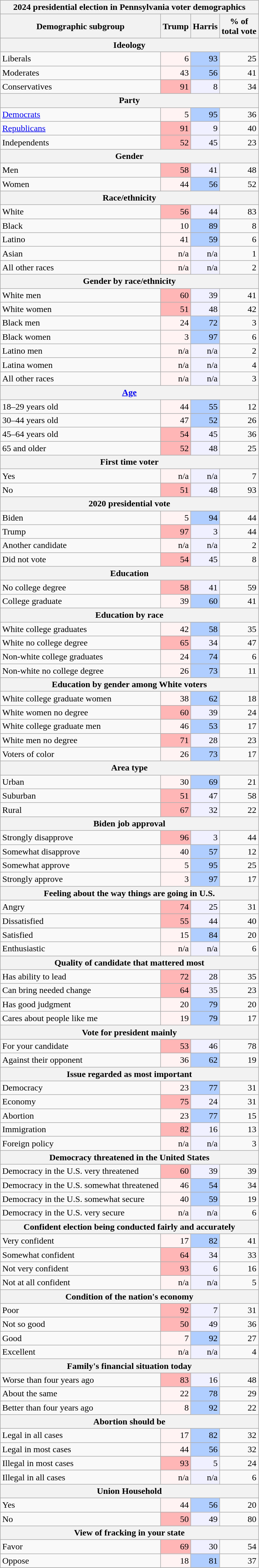<table class="wikitable sortable">
<tr>
<th colspan="4">2024 presidential election in Pennsylvania voter demographics</th>
</tr>
<tr>
<th>Demographic subgroup</th>
<th>Trump</th>
<th>Harris</th>
<th>% of<br>total vote</th>
</tr>
<tr>
<th colspan="4">Ideology</th>
</tr>
<tr>
<td>Liberals</td>
<td style="text-align:right; background:#fff3f3;">6</td>
<td style="text-align:right; background:#b0ceff;">93</td>
<td style="text-align:right;">25</td>
</tr>
<tr>
<td>Moderates</td>
<td style="text-align:right; background:#fff3f3;">43</td>
<td style="text-align:right; background:#b0ceff;">56</td>
<td style="text-align:right;">41</td>
</tr>
<tr>
<td>Conservatives</td>
<td style="text-align:right; background:#ffb6b6;">91</td>
<td style="text-align:right; background:#f0f0ff;">8</td>
<td style="text-align:right;">34</td>
</tr>
<tr>
<th colspan="4">Party</th>
</tr>
<tr>
<td><a href='#'>Democrats</a></td>
<td style="text-align:right; background:#fff3f3;">5</td>
<td style="text-align:right; background:#b0ceff;">95</td>
<td style="text-align:right;">36</td>
</tr>
<tr>
<td><a href='#'>Republicans</a></td>
<td style="text-align:right; background:#ffb6b6;">91</td>
<td style="text-align:right; background:#f0f0ff;">9</td>
<td style="text-align:right;">40</td>
</tr>
<tr>
<td>Independents</td>
<td style="text-align:right; background:#ffb6b6;">52</td>
<td style="text-align:right; background:#f0f0ff;">45</td>
<td style="text-align:right;">23</td>
</tr>
<tr>
<th colspan="4">Gender</th>
</tr>
<tr>
<td>Men</td>
<td style="text-align:right; background:#ffb6b6;">58</td>
<td style="text-align:right; background:#f0f0ff;">41</td>
<td style="text-align:right;">48</td>
</tr>
<tr>
<td>Women</td>
<td style="text-align:right; background:#fff3f3;">44</td>
<td style="text-align:right; background:#b0ceff;">56</td>
<td style="text-align:right;">52</td>
</tr>
<tr>
<th colspan="4">Race/ethnicity</th>
</tr>
<tr>
<td>White</td>
<td style="text-align:right; background:#ffb6b6;">56</td>
<td style="text-align:right; background:#f0f0ff;">44</td>
<td style="text-align:right;">83</td>
</tr>
<tr>
<td>Black</td>
<td style="text-align:right; background:#fff3f3;">10</td>
<td style="text-align:right; background:#b0ceff;">89</td>
<td style="text-align:right;">8</td>
</tr>
<tr>
<td>Latino</td>
<td style="text-align:right; background:#fff3f3;">41</td>
<td style="text-align:right; background:#b0ceff;">59</td>
<td style="text-align:right;">6</td>
</tr>
<tr>
<td>Asian</td>
<td style="text-align:right; background:#fff3f3;">n/a</td>
<td style="text-align:right; background:#f0f0ff;">n/a</td>
<td style="text-align:right;">1</td>
</tr>
<tr>
<td>All other races</td>
<td style="text-align:right; background:#fff3f3;">n/a</td>
<td style="text-align:right; background:#f0f0ff;">n/a</td>
<td style="text-align:right;">2</td>
</tr>
<tr>
<th colspan="4">Gender by race/ethnicity</th>
</tr>
<tr>
<td>White men</td>
<td style="text-align:right; background:#ffb6b6;">60</td>
<td style="text-align:right; background:#f0f0ff;">39</td>
<td style="text-align:right;">41</td>
</tr>
<tr>
<td>White women</td>
<td style="text-align:right; background:#ffb6b6;">51</td>
<td style="text-align:right; background:#f0f0ff;">48</td>
<td style="text-align:right;">42</td>
</tr>
<tr>
<td>Black men</td>
<td style="text-align:right; background:#fff3f3;">24</td>
<td style="text-align:right; background:#b0ceff;">72</td>
<td style="text-align:right;">3</td>
</tr>
<tr>
<td>Black women</td>
<td style="text-align:right; background:#fff3f3;">3</td>
<td style="text-align:right; background:#b0ceff;">97</td>
<td style="text-align:right;">6</td>
</tr>
<tr>
<td>Latino men</td>
<td style="text-align:right; background:#fff3f3;">n/a</td>
<td style="text-align:right; background:#f0f0ff;">n/a</td>
<td style="text-align:right;">2</td>
</tr>
<tr>
<td>Latina women</td>
<td style="text-align:right; background:#fff3f3;">n/a</td>
<td style="text-align:right; background:#f0f0ff;">n/a</td>
<td style="text-align:right;">4</td>
</tr>
<tr>
<td>All other races</td>
<td style="text-align:right; background:#fff3f3;">n/a</td>
<td style="text-align:right; background:#f0f0ff;">n/a</td>
<td style="text-align:right;">3</td>
</tr>
<tr>
<th colspan="4"><a href='#'>Age</a></th>
</tr>
<tr>
<td>18–29 years old</td>
<td style="text-align:right; background:#fff3f3;">44</td>
<td style="text-align:right; background:#b0ceff;">55</td>
<td style="text-align:right;">12</td>
</tr>
<tr>
<td>30–44 years old</td>
<td style="text-align:right; background:#fff3f3;">47</td>
<td style="text-align:right; background:#b0ceff;">52</td>
<td style="text-align:right;">26</td>
</tr>
<tr>
<td>45–64 years old</td>
<td style="text-align:right; background:#ffb6b6;">54</td>
<td style="text-align:right; background:#f0f0ff;">45</td>
<td style="text-align:right;">36</td>
</tr>
<tr>
<td>65 and older</td>
<td style="text-align:right; background:#ffb6b6;">52</td>
<td style="text-align:right; background:#f0f0ff;">48</td>
<td style="text-align:right;">25</td>
</tr>
<tr>
<th colspan="4">First time voter</th>
</tr>
<tr>
<td>Yes</td>
<td style="text-align:right; background:#fff3f3;">n/a</td>
<td style="text-align:right; background:#f0f0ff;">n/a</td>
<td style="text-align:right;">7</td>
</tr>
<tr>
<td>No</td>
<td style="text-align:right; background:#ffb6b6;">51</td>
<td style="text-align:right; background:#f0f0ff;">48</td>
<td style="text-align:right;">93</td>
</tr>
<tr>
<th colspan="4">2020 presidential vote</th>
</tr>
<tr>
<td>Biden</td>
<td style="text-align:right; background:#fff3f3;">5</td>
<td style="text-align:right; background:#b0ceff;">94</td>
<td style="text-align:right;">44</td>
</tr>
<tr>
<td>Trump</td>
<td style="text-align:right; background:#ffb6b6;">97</td>
<td style="text-align:right; background:#f0f0ff;">3</td>
<td style="text-align:right;">44</td>
</tr>
<tr>
<td>Another candidate</td>
<td style="text-align:right; background:#fff3f3;">n/a</td>
<td style="text-align:right; background:#f0f0ff;">n/a</td>
<td style="text-align:right;">2</td>
</tr>
<tr>
<td>Did not vote</td>
<td style="text-align:right; background:#ffb6b6;">54</td>
<td style="text-align:right; background:#f0f0ff;">45</td>
<td style="text-align:right;">8</td>
</tr>
<tr>
<th colspan="4">Education</th>
</tr>
<tr>
<td>No college degree</td>
<td style="text-align:right; background:#ffb6b6;">58</td>
<td style="text-align:right; background:#f0f0ff;">41</td>
<td style="text-align:right;">59</td>
</tr>
<tr>
<td>College graduate</td>
<td style="text-align:right; background:#fff3f3;">39</td>
<td style="text-align:right; background:#b0ceff;">60</td>
<td style="text-align:right;">41</td>
</tr>
<tr>
<th colspan="4">Education by race</th>
</tr>
<tr>
<td>White college graduates</td>
<td style="text-align:right; background:#fff3f3;">42</td>
<td style="text-align:right; background:#b0ceff;">58</td>
<td style="text-align:right;">35</td>
</tr>
<tr>
<td>White no college degree</td>
<td style="text-align:right; background:#ffb6b6;">65</td>
<td style="text-align:right; background:#f0f0ff;">34</td>
<td style="text-align:right;">47</td>
</tr>
<tr>
<td>Non-white college graduates</td>
<td style="text-align:right; background:#fff3f3;">24</td>
<td style="text-align:right; background:#b0ceff;">74</td>
<td style="text-align:right;">6</td>
</tr>
<tr>
<td>Non-white no college degree</td>
<td style="text-align:right; background:#fff3f3;">26</td>
<td style="text-align:right; background:#b0ceff;">73</td>
<td style="text-align:right;">11</td>
</tr>
<tr>
<th colspan="4">Education by gender among White voters</th>
</tr>
<tr>
<td>White college graduate women</td>
<td style="text-align:right; background:#fff3f3;">38</td>
<td style="text-align:right; background:#b0ceff;">62</td>
<td style="text-align:right;">18</td>
</tr>
<tr>
<td>White women no degree</td>
<td style="text-align:right; background:#ffb6b6;">60</td>
<td style="text-align:right; background:#f0f0ff;">39</td>
<td style="text-align:right;">24</td>
</tr>
<tr>
<td>White college graduate men</td>
<td style="text-align:right; background:#fff3f3;">46</td>
<td style="text-align:right; background:#b0ceff;">53</td>
<td style="text-align:right;">17</td>
</tr>
<tr>
<td>White men no degree</td>
<td style="text-align:right; background:#ffb6b6;">71</td>
<td style="text-align:right; background:#f0f0ff;">28</td>
<td style="text-align:right;">23</td>
</tr>
<tr>
<td>Voters of color</td>
<td style="text-align:right; background:#fff3f3;">26</td>
<td style="text-align:right; background:#b0ceff;">73</td>
<td style="text-align:right;">17</td>
</tr>
<tr>
<th colspan="4">Area type</th>
</tr>
<tr>
<td>Urban</td>
<td style="text-align:right; background:#fff3f3;">30</td>
<td style="text-align:right; background:#b0ceff;">69</td>
<td style="text-align:right;">21</td>
</tr>
<tr>
<td>Suburban</td>
<td style="text-align:right; background:#ffb6b6;">51</td>
<td style="text-align:right; background:#f0f0ff;">47</td>
<td style="text-align:right;">58</td>
</tr>
<tr>
<td>Rural</td>
<td style="text-align:right; background:#ffb6b6;">67</td>
<td style="text-align:right; background:#f0f0ff;">32</td>
<td style="text-align:right;">22</td>
</tr>
<tr>
<th colspan="4">Biden job approval</th>
</tr>
<tr>
<td>Strongly disapprove</td>
<td style="text-align:right; background:#ffb6b6;">96</td>
<td style="text-align:right; background:#f0f0ff;">3</td>
<td style="text-align:right;">44</td>
</tr>
<tr>
<td>Somewhat disapprove</td>
<td style="text-align:right; background:#fff3f3;">40</td>
<td style="text-align:right; background:#b0ceff;">57</td>
<td style="text-align:right;">12</td>
</tr>
<tr>
<td>Somewhat approve</td>
<td style="text-align:right; background:#fff3f3;">5</td>
<td style="text-align:right; background:#b0ceff;">95</td>
<td style="text-align:right;">25</td>
</tr>
<tr>
<td>Strongly approve</td>
<td style="text-align:right; background:#fff3f3;">3</td>
<td style="text-align:right; background:#b0ceff;">97</td>
<td style="text-align:right;">17</td>
</tr>
<tr>
<th colspan="4">Feeling about the way things are going in U.S.</th>
</tr>
<tr>
<td>Angry</td>
<td style="text-align:right; background:#ffb6b6;">74</td>
<td style="text-align:right; background:#f0f0ff;">25</td>
<td style="text-align:right;">31</td>
</tr>
<tr>
<td>Dissatisfied</td>
<td style="text-align:right; background:#ffb6b6;">55</td>
<td style="text-align:right; background:#f0f0ff;">44</td>
<td style="text-align:right;">40</td>
</tr>
<tr>
<td>Satisfied</td>
<td style="text-align:right; background:#fff3f3;">15</td>
<td style="text-align:right; background:#b0ceff;">84</td>
<td style="text-align:right;">20</td>
</tr>
<tr>
<td>Enthusiastic</td>
<td style="text-align:right; background:#fff3f3;">n/a</td>
<td style="text-align:right; background:#f0f0ff;">n/a</td>
<td style="text-align:right;">6</td>
</tr>
<tr>
<th colspan="4">Quality of candidate that mattered most</th>
</tr>
<tr>
<td>Has ability to lead</td>
<td style="text-align:right; background:#ffb6b6;">72</td>
<td style="text-align:right; background:#f0f0ff;">28</td>
<td style="text-align:right;">35</td>
</tr>
<tr>
<td>Can bring needed change</td>
<td style="text-align:right; background:#ffb6b6;">64</td>
<td style="text-align:right; background:#f0f0ff;">35</td>
<td style="text-align:right;">23</td>
</tr>
<tr>
<td>Has good judgment</td>
<td style="text-align:right; background:#fff3f3;">20</td>
<td style="text-align:right; background:#b0ceff;">79</td>
<td style="text-align:right;">20</td>
</tr>
<tr>
<td>Cares about people like me</td>
<td style="text-align:right; background:#fff3f3;">19</td>
<td style="text-align:right; background:#b0ceff;">79</td>
<td style="text-align:right;">17</td>
</tr>
<tr>
<th colspan="4">Vote for president mainly</th>
</tr>
<tr>
<td>For your candidate</td>
<td style="text-align:right; background:#ffb6b6;">53</td>
<td style="text-align:right; background:#f0f0ff;">46</td>
<td style="text-align:right;">78</td>
</tr>
<tr>
<td>Against their opponent</td>
<td style="text-align:right; background:#fff3f3;">36</td>
<td style="text-align:right; background:#b0ceff;">62</td>
<td style="text-align:right;">19</td>
</tr>
<tr>
<th colspan="4">Issue regarded as most important</th>
</tr>
<tr>
<td>Democracy</td>
<td style="text-align:right; background:#fff3f3;">23</td>
<td style="text-align:right; background:#b0ceff;">77</td>
<td style="text-align:right;">31</td>
</tr>
<tr>
<td>Economy</td>
<td style="text-align:right; background:#ffb6b6;">75</td>
<td style="text-align:right; background:#f0f0ff;">24</td>
<td style="text-align:right;">31</td>
</tr>
<tr>
<td>Abortion</td>
<td style="text-align:right; background:#fff3f3;">23</td>
<td style="text-align:right; background:#b0ceff;">77</td>
<td style="text-align:right;">15</td>
</tr>
<tr>
<td>Immigration</td>
<td style="text-align:right; background:#ffb6b6;">82</td>
<td style="text-align:right; background:#f0f0ff;">16</td>
<td style="text-align:right;">13</td>
</tr>
<tr>
<td>Foreign policy</td>
<td style="text-align:right; background:#fff3f3;">n/a</td>
<td style="text-align:right; background:#f0f0ff;">n/a</td>
<td style="text-align:right;">3</td>
</tr>
<tr>
<th colspan="4">Democracy threatened in the United States</th>
</tr>
<tr>
<td>Democracy in the U.S. very threatened</td>
<td style="text-align:right; background:#ffb6b6;">60</td>
<td style="text-align:right; background:#f0f0ff;">39</td>
<td style="text-align:right;">39</td>
</tr>
<tr>
<td>Democracy in the U.S. somewhat threatened</td>
<td style="text-align:right; background:#fff3f3;">46</td>
<td style="text-align:right; background:#b0ceff;">54</td>
<td style="text-align:right;">34</td>
</tr>
<tr>
<td>Democracy in the U.S. somewhat secure</td>
<td style="text-align:right; background:#fff3f3;">40</td>
<td style="text-align:right; background:#b0ceff;">59</td>
<td style="text-align:right;">19</td>
</tr>
<tr>
<td>Democracy in the U.S. very secure</td>
<td style="text-align:right; background:#fff3f3;">n/a</td>
<td style="text-align:right; background:#f0f0ff;">n/a</td>
<td style="text-align:right;">6</td>
</tr>
<tr>
<th colspan="4">Confident election being conducted fairly and accurately</th>
</tr>
<tr>
<td>Very confident</td>
<td style="text-align:right; background:#fff3f3;">17</td>
<td style="text-align:right; background:#b0ceff;">82</td>
<td style="text-align:right;">41</td>
</tr>
<tr>
<td>Somewhat confident</td>
<td style="text-align:right; background:#ffb6b6;">64</td>
<td style="text-align:right; background:#f0f0ff;">34</td>
<td style="text-align:right;">33</td>
</tr>
<tr>
<td>Not very confident</td>
<td style="text-align:right; background:#ffb6b6;">93</td>
<td style="text-align:right; background:#f0f0ff;">6</td>
<td style="text-align:right;">16</td>
</tr>
<tr>
<td>Not at all confident</td>
<td style="text-align:right; background:#fff3f3;">n/a</td>
<td style="text-align:right; background:#f0f0ff;">n/a</td>
<td style="text-align:right;">5</td>
</tr>
<tr>
<th colspan="4">Condition of the nation's economy</th>
</tr>
<tr>
<td>Poor</td>
<td style="text-align:right; background:#ffb6b6;">92</td>
<td style="text-align:right; background:#f0f0ff;">7</td>
<td style="text-align:right;">31</td>
</tr>
<tr>
<td>Not so good</td>
<td style="text-align:right; background:#ffb6b6;">50</td>
<td style="text-align:right; background:#f0f0ff;">49</td>
<td style="text-align:right;">36</td>
</tr>
<tr>
<td>Good</td>
<td style="text-align:right; background:#fff3f3;">7</td>
<td style="text-align:right; background:#b0ceff;">92</td>
<td style="text-align:right;">27</td>
</tr>
<tr>
<td>Excellent</td>
<td style="text-align:right; background:#fff3f3;">n/a</td>
<td style="text-align:right; background:#f0f0ff;">n/a</td>
<td style="text-align:right;">4</td>
</tr>
<tr>
<th colspan="4">Family's financial situation today</th>
</tr>
<tr>
<td>Worse than four years ago</td>
<td style="text-align:right; background:#ffb6b6;">83</td>
<td style="text-align:right; background:#f0f0ff;">16</td>
<td style="text-align:right;">48</td>
</tr>
<tr>
<td>About the same</td>
<td style="text-align:right; background:#fff3f3;">22</td>
<td style="text-align:right; background:#b0ceff;">78</td>
<td style="text-align:right;">29</td>
</tr>
<tr>
<td>Better than four years ago</td>
<td style="text-align:right; background:#fff3f3;">8</td>
<td style="text-align:right; background:#b0ceff;">92</td>
<td style="text-align:right;">22</td>
</tr>
<tr>
<th colspan="4">Abortion should be</th>
</tr>
<tr>
<td>Legal in all cases</td>
<td style="text-align:right; background:#fff3f3;">17</td>
<td style="text-align:right; background:#b0ceff;">82</td>
<td style="text-align:right;">32</td>
</tr>
<tr>
<td>Legal in most cases</td>
<td style="text-align:right; background:#fff3f3;">44</td>
<td style="text-align:right; background:#b0ceff;">56</td>
<td style="text-align:right;">32</td>
</tr>
<tr>
<td>Illegal in most cases</td>
<td style="text-align:right; background:#ffb6b6;">93</td>
<td style="text-align:right; background:#f0f0ff;">5</td>
<td style="text-align:right;">24</td>
</tr>
<tr>
<td>Illegal in all cases</td>
<td style="text-align:right; background:#fff3f3;">n/a</td>
<td style="text-align:right; background:#f0f0ff;">n/a</td>
<td style="text-align:right;">6</td>
</tr>
<tr>
<th colspan="4">Union Household</th>
</tr>
<tr>
<td>Yes</td>
<td style="text-align:right; background:#fff3f3;">44</td>
<td style="text-align:right; background:#b0ceff;">56</td>
<td style="text-align:right;">20</td>
</tr>
<tr>
<td>No</td>
<td style="text-align:right; background:#ffb6b6;">50</td>
<td style="text-align:right; background:#f0f0ff;">49</td>
<td style="text-align:right;">80</td>
</tr>
<tr>
<th colspan="4">View of fracking in your state</th>
</tr>
<tr>
<td>Favor</td>
<td style="text-align:right; background:#ffb6b6;">69</td>
<td style="text-align:right; background:#f0f0ff;">30</td>
<td style="text-align:right;">54</td>
</tr>
<tr>
<td>Oppose</td>
<td style="text-align:right; background:#fff3f3;">18</td>
<td style="text-align:right; background:#b0ceff;">81</td>
<td style="text-align:right;">37</td>
</tr>
<tr>
</tr>
</table>
